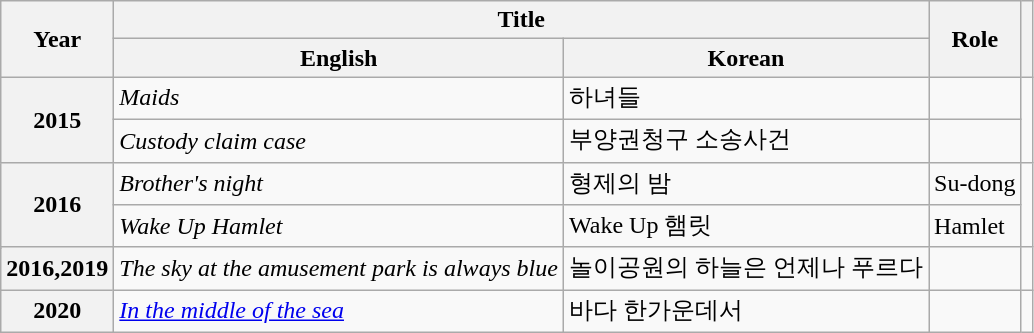<table class="wikitable sortable plainrowheaders">
<tr>
<th rowspan="2">Year</th>
<th colspan="2">Title</th>
<th rowspan="2">Role</th>
<th rowspan="2"></th>
</tr>
<tr>
<th scope="col">English</th>
<th scope="col">Korean</th>
</tr>
<tr>
<th scope="row"  rowspan=2>2015</th>
<td><em>Maids</em></td>
<td>하녀들</td>
<td></td>
<td rowspan="2"></td>
</tr>
<tr>
<td><em>Custody claim case</em></td>
<td>부양권청구 소송사건</td>
<td></td>
</tr>
<tr>
<th scope="row"  rowspan=3>2016</th>
<td><em>Brother's night</em></td>
<td>형제의 밤</td>
<td>Su-dong</td>
<td rowspan="2"></td>
</tr>
<tr>
<td><em>Wake Up Hamlet</em></td>
<td>Wake Up 햄릿</td>
<td>Hamlet</td>
</tr>
<tr>
<td rowspan=2><em>The sky at the amusement park is always blue</em></td>
<td rowspan=2>놀이공원의 하늘은 언제나 푸르다</td>
<td rowspan=2></td>
<td rowspan=2></td>
</tr>
<tr>
<th scope="row">2016,2019</th>
</tr>
<tr>
<th scope="row">2020</th>
<td><em><a href='#'>In the middle of the sea</a></em></td>
<td>바다 한가운데서</td>
<td></td>
<td></td>
</tr>
</table>
